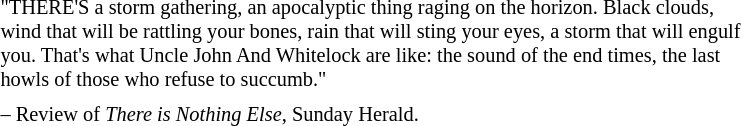<table class="toccolours" style="float: left; margin-left: 1em; margin-right: 2em; font-size: 85%; background:#dddddd9; color:black; width:40em; max-width: 40%;" cellspacing="5">
<tr>
<td style="text-align: left;">"THERE'S a storm gathering, an apocalyptic thing raging on the horizon. Black clouds, wind that will be rattling your bones, rain that will sting your eyes, a storm that will engulf you. That's what Uncle John And Whitelock are like: the sound of the end times, the last howls of those who refuse to succumb."</td>
</tr>
<tr>
<td style="text-align: left;">– Review of <em>There is Nothing Else</em>, Sunday Herald.</td>
</tr>
</table>
